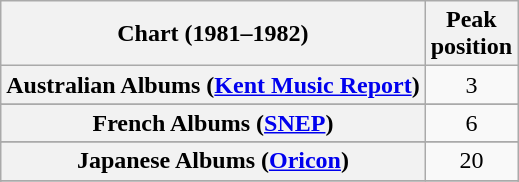<table class="wikitable sortable plainrowheaders" style="text-align:center">
<tr>
<th scope="col">Chart (1981–1982)</th>
<th scope="col">Peak<br> position</th>
</tr>
<tr>
<th scope="row">Australian Albums (<a href='#'>Kent Music Report</a>)</th>
<td>3</td>
</tr>
<tr>
</tr>
<tr>
</tr>
<tr>
<th scope="row">French Albums (<a href='#'>SNEP</a>)</th>
<td align="center">6</td>
</tr>
<tr>
</tr>
<tr>
<th scope="row">Japanese Albums (<a href='#'>Oricon</a>)</th>
<td align="center">20</td>
</tr>
<tr>
</tr>
<tr>
</tr>
<tr>
</tr>
<tr>
</tr>
<tr>
</tr>
</table>
